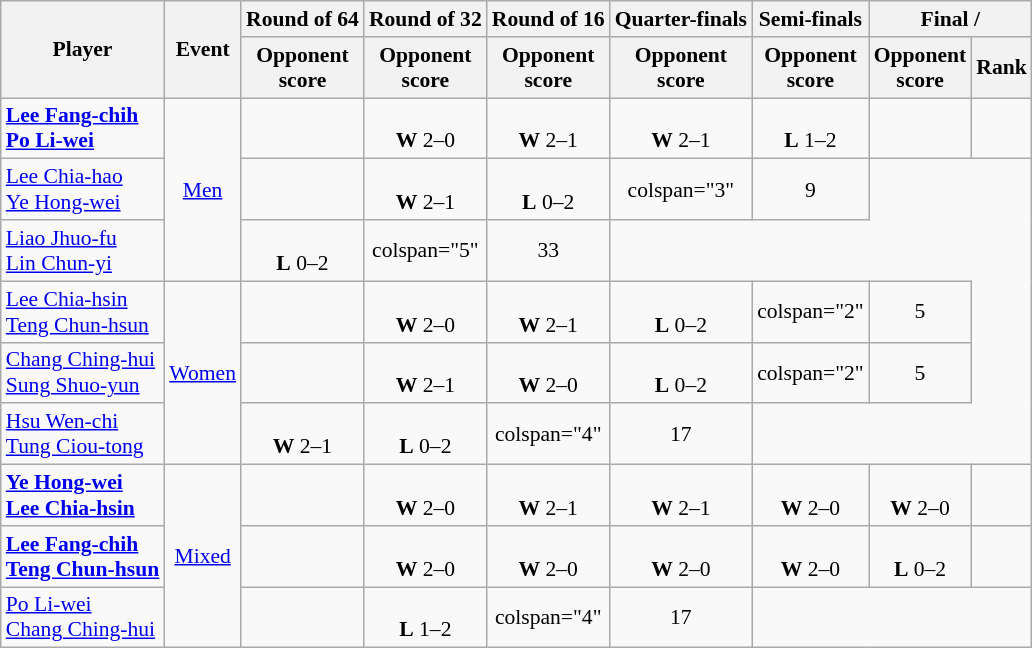<table class="wikitable" style="font-size:90%; text-align:center">
<tr>
<th rowspan="2">Player</th>
<th rowspan="2">Event</th>
<th>Round of 64</th>
<th>Round of 32</th>
<th>Round of 16</th>
<th>Quarter-finals</th>
<th>Semi-finals</th>
<th colspan="2">Final / </th>
</tr>
<tr>
<th>Opponent<br>score</th>
<th>Opponent<br>score</th>
<th>Opponent<br>score</th>
<th>Opponent<br>score</th>
<th>Opponent<br>score</th>
<th>Opponent<br>score</th>
<th>Rank</th>
</tr>
<tr>
<td align="left"><strong><a href='#'>Lee Fang-chih</a><br><a href='#'>Po Li-wei</a></strong></td>
<td rowspan="3"><a href='#'>Men</a></td>
<td></td>
<td><br><strong>W</strong> 2–0</td>
<td><br><strong>W</strong> 2–1</td>
<td><br><strong>W</strong> 2–1</td>
<td><br><strong>L</strong> 1–2</td>
<td></td>
<td></td>
</tr>
<tr>
<td align="left"><a href='#'>Lee Chia-hao</a><br><a href='#'>Ye Hong-wei</a></td>
<td></td>
<td><br><strong>W</strong> 2–1</td>
<td><br><strong>L</strong> 0–2</td>
<td>colspan="3" </td>
<td>9</td>
</tr>
<tr>
<td align="left"><a href='#'>Liao Jhuo-fu</a><br><a href='#'>Lin Chun-yi</a></td>
<td><br><strong>L</strong> 0–2</td>
<td>colspan="5" </td>
<td>33</td>
</tr>
<tr>
<td align="left"><a href='#'>Lee Chia-hsin</a><br><a href='#'>Teng Chun-hsun</a></td>
<td rowspan="3"><a href='#'>Women</a></td>
<td></td>
<td><br><strong>W</strong> 2–0</td>
<td><br><strong>W</strong> 2–1</td>
<td><br><strong>L</strong> 0–2</td>
<td>colspan="2" </td>
<td>5</td>
</tr>
<tr>
<td align="left"><a href='#'>Chang Ching-hui</a><br><a href='#'>Sung Shuo-yun</a></td>
<td></td>
<td><br><strong>W</strong> 2–1</td>
<td><br><strong>W</strong> 2–0</td>
<td><br><strong>L</strong> 0–2</td>
<td>colspan="2" </td>
<td>5</td>
</tr>
<tr>
<td align="left"><a href='#'>Hsu Wen-chi</a><br><a href='#'>Tung Ciou-tong</a></td>
<td><br><strong>W</strong> 2–1</td>
<td><br><strong>L</strong> 0–2</td>
<td>colspan="4" </td>
<td>17</td>
</tr>
<tr>
<td align="left"><strong><a href='#'>Ye Hong-wei</a><br><a href='#'>Lee Chia-hsin</a></strong></td>
<td rowspan="3"><a href='#'>Mixed</a></td>
<td></td>
<td><br><strong>W</strong> 2–0</td>
<td><br><strong>W</strong> 2–1</td>
<td><br><strong>W</strong> 2–1</td>
<td><br><strong>W</strong> 2–0</td>
<td><br><strong>W</strong> 2–0</td>
<td></td>
</tr>
<tr>
<td align="left"><strong><a href='#'>Lee Fang-chih</a><br><a href='#'>Teng Chun-hsun</a></strong></td>
<td></td>
<td><br><strong>W</strong> 2–0</td>
<td><br><strong>W</strong> 2–0</td>
<td><br><strong>W</strong> 2–0</td>
<td><br><strong>W</strong> 2–0</td>
<td><br><strong>L</strong> 0–2</td>
<td></td>
</tr>
<tr>
<td align="left"><a href='#'>Po Li-wei</a><br><a href='#'>Chang Ching-hui</a></td>
<td></td>
<td><br><strong>L</strong> 1–2</td>
<td>colspan="4" </td>
<td>17</td>
</tr>
</table>
